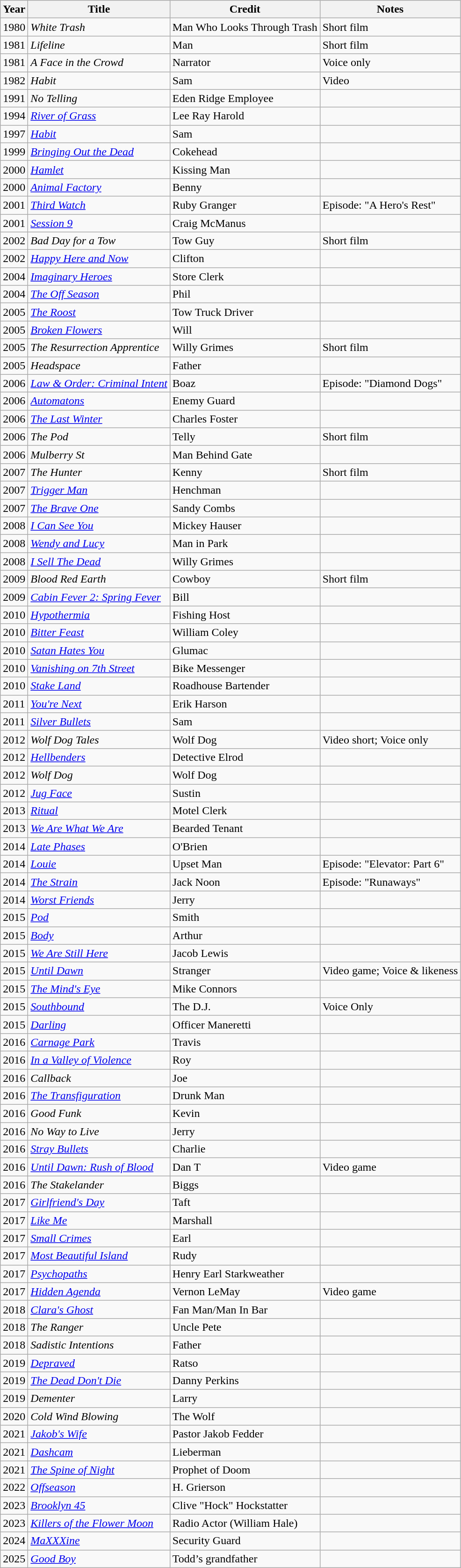<table class="wikitable sortable plainrowheaders">
<tr>
<th>Year</th>
<th>Title</th>
<th>Credit</th>
<th>Notes</th>
</tr>
<tr>
<td>1980</td>
<td><em>White Trash</em></td>
<td>Man Who Looks Through Trash</td>
<td>Short film</td>
</tr>
<tr>
<td>1981</td>
<td><em>Lifeline</em></td>
<td>Man</td>
<td>Short film</td>
</tr>
<tr>
<td>1981</td>
<td><em>A Face in the Crowd</em></td>
<td>Narrator</td>
<td>Voice only</td>
</tr>
<tr>
<td>1982</td>
<td><em>Habit</em></td>
<td>Sam</td>
<td>Video</td>
</tr>
<tr>
<td>1991</td>
<td><em>No Telling</em></td>
<td>Eden Ridge Employee</td>
<td></td>
</tr>
<tr>
<td>1994</td>
<td><em><a href='#'>River of Grass</a></em></td>
<td>Lee Ray Harold</td>
<td></td>
</tr>
<tr>
<td>1997</td>
<td><em><a href='#'>Habit</a></em></td>
<td>Sam</td>
<td></td>
</tr>
<tr>
<td>1999</td>
<td><em><a href='#'>Bringing Out the Dead</a></em></td>
<td>Cokehead</td>
<td></td>
</tr>
<tr>
<td>2000</td>
<td><em><a href='#'>Hamlet</a></em></td>
<td>Kissing Man</td>
<td></td>
</tr>
<tr>
<td>2000</td>
<td><em><a href='#'>Animal Factory</a></em></td>
<td>Benny</td>
<td></td>
</tr>
<tr>
<td>2001</td>
<td><em><a href='#'>Third Watch</a></em></td>
<td>Ruby Granger</td>
<td>Episode: "A Hero's Rest"</td>
</tr>
<tr>
<td>2001</td>
<td><em><a href='#'>Session 9</a></em></td>
<td>Craig McManus</td>
<td></td>
</tr>
<tr>
<td>2002</td>
<td><em>Bad Day for a Tow</em></td>
<td>Tow Guy</td>
<td>Short film</td>
</tr>
<tr>
<td>2002</td>
<td><em><a href='#'>Happy Here and Now</a></em></td>
<td>Clifton</td>
<td></td>
</tr>
<tr>
<td>2004</td>
<td><em><a href='#'>Imaginary Heroes</a></em></td>
<td>Store Clerk</td>
<td></td>
</tr>
<tr>
<td>2004</td>
<td><em><a href='#'>The Off Season</a></em></td>
<td>Phil</td>
<td></td>
</tr>
<tr>
<td>2005</td>
<td><em><a href='#'>The Roost</a></em></td>
<td>Tow Truck Driver</td>
<td></td>
</tr>
<tr>
<td>2005</td>
<td><em><a href='#'>Broken Flowers</a></em></td>
<td>Will</td>
<td></td>
</tr>
<tr>
<td>2005</td>
<td><em>The Resurrection Apprentice</em></td>
<td>Willy Grimes</td>
<td>Short film</td>
</tr>
<tr>
<td>2005</td>
<td><em>Headspace</em></td>
<td>Father</td>
<td></td>
</tr>
<tr>
<td>2006</td>
<td><em><a href='#'>Law & Order: Criminal Intent</a></em></td>
<td>Boaz</td>
<td>Episode: "Diamond Dogs"</td>
</tr>
<tr>
<td>2006</td>
<td><em><a href='#'>Automatons</a></em></td>
<td>Enemy Guard</td>
<td></td>
</tr>
<tr>
<td>2006</td>
<td><em><a href='#'>The Last Winter</a></em></td>
<td>Charles Foster</td>
<td></td>
</tr>
<tr>
<td>2006</td>
<td><em>The Pod</em></td>
<td>Telly</td>
<td>Short film</td>
</tr>
<tr>
<td>2006</td>
<td><em>Mulberry St</em></td>
<td>Man Behind Gate</td>
<td></td>
</tr>
<tr>
<td>2007</td>
<td><em>The Hunter</em></td>
<td>Kenny</td>
<td>Short film</td>
</tr>
<tr>
<td>2007</td>
<td><em><a href='#'>Trigger Man</a></em></td>
<td>Henchman</td>
<td></td>
</tr>
<tr>
<td>2007</td>
<td><em><a href='#'>The Brave One</a></em></td>
<td>Sandy Combs</td>
<td></td>
</tr>
<tr>
<td>2008</td>
<td><em><a href='#'>I Can See You</a></em></td>
<td>Mickey Hauser</td>
<td></td>
</tr>
<tr>
<td>2008</td>
<td><em><a href='#'>Wendy and Lucy</a></em></td>
<td>Man in Park</td>
<td></td>
</tr>
<tr>
<td>2008</td>
<td><em><a href='#'>I Sell The Dead</a></em></td>
<td>Willy Grimes</td>
<td></td>
</tr>
<tr>
<td>2009</td>
<td><em>Blood Red Earth</em></td>
<td>Cowboy</td>
<td>Short film</td>
</tr>
<tr>
<td>2009</td>
<td><em><a href='#'>Cabin Fever 2: Spring Fever</a></em></td>
<td>Bill</td>
<td></td>
</tr>
<tr>
<td>2010</td>
<td><em><a href='#'>Hypothermia</a></em></td>
<td>Fishing Host</td>
<td></td>
</tr>
<tr>
<td>2010</td>
<td><em><a href='#'>Bitter Feast</a></em></td>
<td>William Coley</td>
<td></td>
</tr>
<tr>
<td>2010</td>
<td><em><a href='#'>Satan Hates You</a></em></td>
<td>Glumac</td>
<td></td>
</tr>
<tr>
<td>2010</td>
<td><em><a href='#'>Vanishing on 7th Street</a></em></td>
<td>Bike Messenger</td>
<td></td>
</tr>
<tr>
<td>2010</td>
<td><em><a href='#'>Stake Land</a></em></td>
<td>Roadhouse Bartender</td>
<td></td>
</tr>
<tr>
<td>2011</td>
<td><em><a href='#'>You're Next</a></em></td>
<td>Erik Harson</td>
<td></td>
</tr>
<tr>
<td>2011</td>
<td><em><a href='#'>Silver Bullets</a></em></td>
<td>Sam</td>
<td></td>
</tr>
<tr>
<td>2012</td>
<td><em>Wolf Dog Tales</em></td>
<td>Wolf Dog</td>
<td>Video short; Voice only</td>
</tr>
<tr>
<td>2012</td>
<td><em><a href='#'>Hellbenders</a></em></td>
<td>Detective Elrod</td>
<td></td>
</tr>
<tr>
<td>2012</td>
<td><em>Wolf Dog</em></td>
<td>Wolf Dog</td>
<td></td>
</tr>
<tr>
<td>2012</td>
<td><em><a href='#'>Jug Face</a></em></td>
<td>Sustin</td>
<td></td>
</tr>
<tr>
<td>2013</td>
<td><em><a href='#'>Ritual</a></em></td>
<td>Motel Clerk</td>
<td></td>
</tr>
<tr>
<td>2013</td>
<td><em><a href='#'>We Are What We Are</a></em></td>
<td>Bearded Tenant</td>
<td></td>
</tr>
<tr>
<td>2014</td>
<td><em><a href='#'>Late Phases</a></em></td>
<td>O'Brien</td>
<td></td>
</tr>
<tr>
<td>2014</td>
<td><em><a href='#'>Louie</a></em></td>
<td>Upset Man</td>
<td>Episode: "Elevator: Part 6"</td>
</tr>
<tr>
<td>2014</td>
<td><em><a href='#'>The Strain</a></em></td>
<td>Jack Noon</td>
<td>Episode: "Runaways"</td>
</tr>
<tr>
<td>2014</td>
<td><em><a href='#'>Worst Friends</a></em></td>
<td>Jerry</td>
<td></td>
</tr>
<tr>
<td>2015</td>
<td><em><a href='#'>Pod</a></em></td>
<td>Smith</td>
<td></td>
</tr>
<tr>
<td>2015</td>
<td><em><a href='#'>Body</a></em></td>
<td>Arthur</td>
<td></td>
</tr>
<tr>
<td>2015</td>
<td><em><a href='#'>We Are Still Here</a></em></td>
<td>Jacob Lewis</td>
<td></td>
</tr>
<tr>
<td>2015</td>
<td><em><a href='#'>Until Dawn</a></em></td>
<td>Stranger</td>
<td>Video game; Voice & likeness</td>
</tr>
<tr>
<td>2015</td>
<td><em><a href='#'>The Mind's Eye</a></em></td>
<td>Mike Connors</td>
<td></td>
</tr>
<tr>
<td>2015</td>
<td><em><a href='#'>Southbound</a></em></td>
<td>The D.J.</td>
<td>Voice Only</td>
</tr>
<tr>
<td>2015</td>
<td><em><a href='#'>Darling</a></em></td>
<td>Officer Maneretti</td>
<td></td>
</tr>
<tr>
<td>2016</td>
<td><em><a href='#'>Carnage Park</a></em></td>
<td>Travis</td>
<td></td>
</tr>
<tr>
<td>2016</td>
<td><em><a href='#'>In a Valley of Violence</a></em></td>
<td>Roy</td>
<td></td>
</tr>
<tr>
<td>2016</td>
<td><em>Callback</em></td>
<td>Joe</td>
<td></td>
</tr>
<tr>
<td>2016</td>
<td><em><a href='#'>The Transfiguration</a></em></td>
<td>Drunk Man</td>
<td></td>
</tr>
<tr>
<td>2016</td>
<td><em>Good Funk</em></td>
<td>Kevin</td>
<td></td>
</tr>
<tr>
<td>2016</td>
<td><em>No Way to Live</em></td>
<td>Jerry</td>
<td></td>
</tr>
<tr>
<td>2016</td>
<td><em><a href='#'>Stray Bullets</a></em></td>
<td>Charlie</td>
<td></td>
</tr>
<tr>
<td>2016</td>
<td><em><a href='#'>Until Dawn: Rush of Blood</a></em></td>
<td>Dan T</td>
<td>Video game</td>
</tr>
<tr>
<td>2016</td>
<td><em>The Stakelander</em></td>
<td>Biggs</td>
<td></td>
</tr>
<tr>
<td>2017</td>
<td><em><a href='#'>Girlfriend's Day</a></em></td>
<td>Taft</td>
<td></td>
</tr>
<tr>
<td>2017</td>
<td><em><a href='#'>Like Me</a></em></td>
<td>Marshall</td>
<td></td>
</tr>
<tr>
<td>2017</td>
<td><em><a href='#'>Small Crimes</a></em></td>
<td>Earl</td>
<td></td>
</tr>
<tr>
<td>2017</td>
<td><em><a href='#'>Most Beautiful Island</a></em></td>
<td>Rudy</td>
<td></td>
</tr>
<tr>
<td>2017</td>
<td><em><a href='#'>Psychopaths</a></em></td>
<td>Henry Earl Starkweather</td>
<td></td>
</tr>
<tr>
<td>2017</td>
<td><em><a href='#'>Hidden Agenda</a></em></td>
<td>Vernon LeMay</td>
<td>Video game</td>
</tr>
<tr>
<td>2018</td>
<td><em><a href='#'>Clara's Ghost</a></em></td>
<td>Fan Man/Man In Bar</td>
<td></td>
</tr>
<tr>
<td>2018</td>
<td><em>The Ranger</em></td>
<td>Uncle Pete</td>
<td></td>
</tr>
<tr>
<td>2018</td>
<td><em>Sadistic Intentions</em></td>
<td>Father</td>
<td></td>
</tr>
<tr>
<td>2019</td>
<td><em><a href='#'>Depraved</a></em></td>
<td>Ratso</td>
<td></td>
</tr>
<tr>
<td>2019</td>
<td><em><a href='#'>The Dead Don't Die</a></em></td>
<td>Danny Perkins</td>
<td></td>
</tr>
<tr>
<td>2019</td>
<td><em>Dementer</em></td>
<td>Larry</td>
<td></td>
</tr>
<tr>
<td>2020</td>
<td><em>Cold Wind Blowing</em></td>
<td>The Wolf</td>
<td></td>
</tr>
<tr>
<td>2021</td>
<td><em><a href='#'>Jakob's Wife</a></em></td>
<td>Pastor Jakob Fedder</td>
<td></td>
</tr>
<tr>
<td>2021</td>
<td><em><a href='#'>Dashcam</a></em></td>
<td>Lieberman</td>
<td></td>
</tr>
<tr>
<td>2021</td>
<td><em><a href='#'>The Spine of Night</a></em></td>
<td>Prophet of Doom</td>
<td></td>
</tr>
<tr>
<td>2022</td>
<td><em><a href='#'>Offseason</a></em></td>
<td>H. Grierson</td>
<td></td>
</tr>
<tr>
<td>2023</td>
<td><em><a href='#'>Brooklyn 45</a></em></td>
<td>Clive "Hock" Hockstatter</td>
<td></td>
</tr>
<tr>
<td>2023</td>
<td><em><a href='#'>Killers of the Flower Moon</a></em></td>
<td>Radio Actor (William Hale)</td>
<td></td>
</tr>
<tr>
<td>2024</td>
<td><em><a href='#'>MaXXXine</a></em></td>
<td>Security Guard</td>
<td></td>
</tr>
<tr>
<td>2025</td>
<td><em><a href='#'>Good Boy</a></em></td>
<td>Todd’s grandfather</td>
<td></td>
</tr>
</table>
